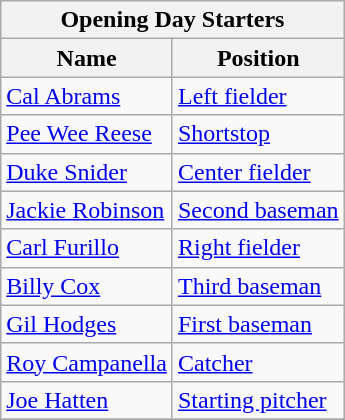<table class="wikitable" style="text-align:left">
<tr>
<th colspan="2">Opening Day Starters</th>
</tr>
<tr>
<th>Name</th>
<th>Position</th>
</tr>
<tr>
<td><a href='#'>Cal Abrams</a></td>
<td><a href='#'>Left fielder</a></td>
</tr>
<tr>
<td><a href='#'>Pee Wee Reese</a></td>
<td><a href='#'>Shortstop</a></td>
</tr>
<tr>
<td><a href='#'>Duke Snider</a></td>
<td><a href='#'>Center fielder</a></td>
</tr>
<tr>
<td><a href='#'>Jackie Robinson</a></td>
<td><a href='#'>Second baseman</a></td>
</tr>
<tr>
<td><a href='#'>Carl Furillo</a></td>
<td><a href='#'>Right fielder</a></td>
</tr>
<tr>
<td><a href='#'>Billy Cox</a></td>
<td><a href='#'>Third baseman</a></td>
</tr>
<tr>
<td><a href='#'>Gil Hodges</a></td>
<td><a href='#'>First baseman</a></td>
</tr>
<tr>
<td><a href='#'>Roy Campanella</a></td>
<td><a href='#'>Catcher</a></td>
</tr>
<tr>
<td><a href='#'>Joe Hatten</a></td>
<td><a href='#'>Starting pitcher</a></td>
</tr>
<tr>
</tr>
</table>
